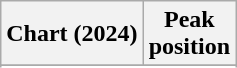<table class="wikitable sortable plainrowheaders" style="text-align:center">
<tr>
<th scope="col">Chart (2024)</th>
<th scope="col">Peak<br>position</th>
</tr>
<tr>
</tr>
<tr>
</tr>
</table>
